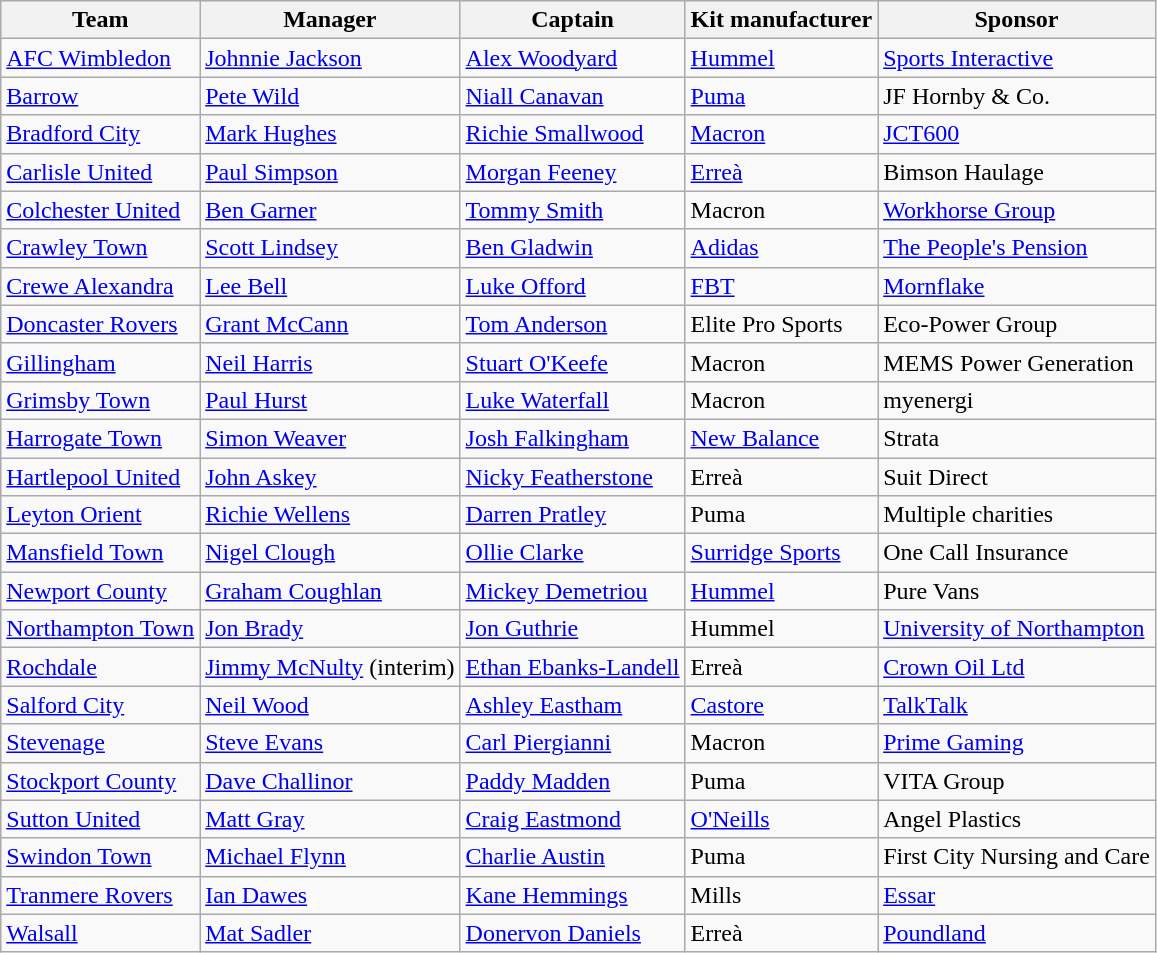<table class="wikitable sortable" style="text-align: left;">
<tr>
<th>Team</th>
<th>Manager</th>
<th>Captain</th>
<th>Kit manufacturer</th>
<th>Sponsor</th>
</tr>
<tr>
<td><a href='#'>AFC Wimbledon</a></td>
<td> <a href='#'>Johnnie Jackson</a></td>
<td> <a href='#'>Alex Woodyard</a></td>
<td> <a href='#'>Hummel</a></td>
<td><a href='#'>Sports Interactive</a></td>
</tr>
<tr>
<td><a href='#'>Barrow</a></td>
<td> <a href='#'>Pete Wild</a></td>
<td> <a href='#'>Niall Canavan</a></td>
<td> <a href='#'>Puma</a></td>
<td>JF Hornby & Co.</td>
</tr>
<tr>
<td><a href='#'>Bradford City</a></td>
<td> <a href='#'>Mark Hughes</a></td>
<td> <a href='#'>Richie Smallwood</a></td>
<td> <a href='#'>Macron</a></td>
<td><a href='#'>JCT600</a></td>
</tr>
<tr>
<td><a href='#'>Carlisle United</a></td>
<td> <a href='#'>Paul Simpson</a></td>
<td> <a href='#'>Morgan Feeney</a></td>
<td> <a href='#'>Erreà</a></td>
<td>Bimson Haulage</td>
</tr>
<tr>
<td><a href='#'>Colchester United</a></td>
<td> <a href='#'>Ben Garner</a></td>
<td> <a href='#'>Tommy Smith</a></td>
<td> Macron</td>
<td><a href='#'>Workhorse Group</a></td>
</tr>
<tr>
<td><a href='#'>Crawley Town</a></td>
<td> <a href='#'>Scott Lindsey</a></td>
<td> <a href='#'>Ben Gladwin</a></td>
<td> <a href='#'>Adidas</a></td>
<td><a href='#'>The People's Pension</a></td>
</tr>
<tr>
<td><a href='#'>Crewe Alexandra</a></td>
<td> <a href='#'>Lee Bell</a></td>
<td> <a href='#'>Luke Offord</a></td>
<td> <a href='#'>FBT</a></td>
<td><a href='#'>Mornflake</a></td>
</tr>
<tr>
<td><a href='#'>Doncaster Rovers</a></td>
<td> <a href='#'>Grant McCann</a></td>
<td> <a href='#'>Tom Anderson</a></td>
<td> Elite Pro Sports</td>
<td>Eco-Power Group</td>
</tr>
<tr>
<td><a href='#'>Gillingham</a></td>
<td> <a href='#'>Neil Harris</a></td>
<td> <a href='#'>Stuart O'Keefe</a></td>
<td> Macron</td>
<td>MEMS Power Generation</td>
</tr>
<tr>
<td><a href='#'>Grimsby Town</a></td>
<td> <a href='#'>Paul Hurst</a></td>
<td> <a href='#'>Luke Waterfall</a></td>
<td> Macron</td>
<td>myenergi</td>
</tr>
<tr>
<td><a href='#'>Harrogate Town</a></td>
<td> <a href='#'>Simon Weaver</a></td>
<td> <a href='#'>Josh Falkingham</a></td>
<td> <a href='#'>New Balance</a></td>
<td>Strata</td>
</tr>
<tr>
<td><a href='#'>Hartlepool United</a></td>
<td> <a href='#'>John Askey</a></td>
<td> <a href='#'>Nicky Featherstone</a></td>
<td> Erreà</td>
<td>Suit Direct</td>
</tr>
<tr>
<td><a href='#'>Leyton Orient</a></td>
<td> <a href='#'>Richie Wellens</a></td>
<td> <a href='#'>Darren Pratley</a></td>
<td> Puma</td>
<td>Multiple charities</td>
</tr>
<tr>
<td><a href='#'>Mansfield Town</a></td>
<td> <a href='#'>Nigel Clough</a></td>
<td> <a href='#'>Ollie Clarke</a></td>
<td> <a href='#'>Surridge Sports</a></td>
<td>One Call Insurance</td>
</tr>
<tr>
<td><a href='#'>Newport County</a></td>
<td> <a href='#'>Graham Coughlan</a></td>
<td> <a href='#'>Mickey Demetriou</a></td>
<td> <a href='#'>Hummel</a></td>
<td>Pure Vans</td>
</tr>
<tr>
<td><a href='#'>Northampton Town</a></td>
<td> <a href='#'>Jon Brady</a></td>
<td> <a href='#'>Jon Guthrie</a></td>
<td> Hummel</td>
<td><a href='#'>University of Northampton</a></td>
</tr>
<tr>
<td><a href='#'>Rochdale</a></td>
<td> <a href='#'>Jimmy McNulty</a> (interim)</td>
<td> <a href='#'>Ethan Ebanks-Landell</a></td>
<td> Erreà</td>
<td><a href='#'>Crown Oil Ltd</a></td>
</tr>
<tr>
<td><a href='#'>Salford City</a></td>
<td> <a href='#'>Neil Wood</a></td>
<td> <a href='#'>Ashley Eastham</a></td>
<td> <a href='#'>Castore</a></td>
<td><a href='#'>TalkTalk</a></td>
</tr>
<tr>
<td><a href='#'>Stevenage</a></td>
<td> <a href='#'>Steve Evans</a></td>
<td> <a href='#'>Carl Piergianni</a></td>
<td> Macron</td>
<td><a href='#'>Prime Gaming</a></td>
</tr>
<tr>
<td><a href='#'>Stockport County</a></td>
<td> <a href='#'>Dave Challinor</a></td>
<td> <a href='#'>Paddy Madden</a></td>
<td> Puma</td>
<td>VITA Group</td>
</tr>
<tr>
<td><a href='#'>Sutton United</a></td>
<td> <a href='#'>Matt Gray</a></td>
<td> <a href='#'>Craig Eastmond</a></td>
<td> <a href='#'>O'Neills</a></td>
<td>Angel Plastics</td>
</tr>
<tr>
<td><a href='#'>Swindon Town</a></td>
<td> <a href='#'>Michael Flynn</a></td>
<td> <a href='#'>Charlie Austin</a></td>
<td> Puma</td>
<td>First City Nursing and Care</td>
</tr>
<tr>
<td><a href='#'>Tranmere Rovers</a></td>
<td> <a href='#'>Ian Dawes</a></td>
<td> <a href='#'>Kane Hemmings</a></td>
<td> Mills</td>
<td><a href='#'>Essar</a></td>
</tr>
<tr>
<td><a href='#'>Walsall</a></td>
<td> <a href='#'>Mat Sadler</a></td>
<td> <a href='#'>Donervon Daniels</a></td>
<td> Erreà</td>
<td><a href='#'>Poundland</a></td>
</tr>
</table>
